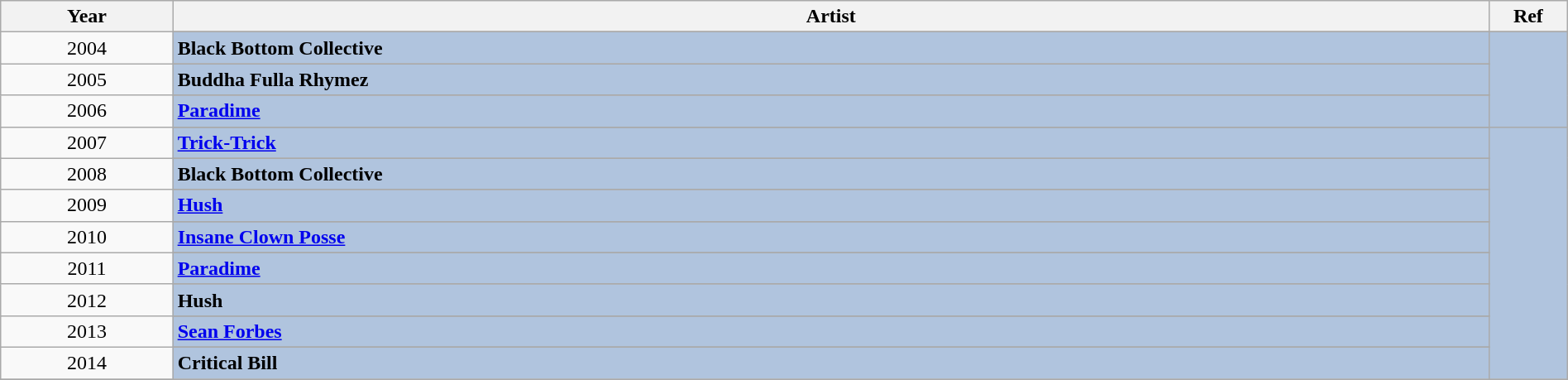<table class="wikitable" style="width:100%;">
<tr>
<th style="width:11%;">Year</th>
<th style="width:84%;">Artist</th>
<th style="width:5%;">Ref</th>
</tr>
<tr>
<td rowspan="2" align="center">2004</td>
</tr>
<tr style="background:#B0C4DE">
<td><strong>Black Bottom Collective</strong></td>
<td rowspan="6"></td>
</tr>
<tr>
<td rowspan="2" align="center">2005</td>
</tr>
<tr style="background:#B0C4DE">
<td><strong>Buddha Fulla Rhymez</strong></td>
</tr>
<tr>
<td rowspan="2" align="center">2006</td>
</tr>
<tr style="background:#B0C4DE">
<td><strong><a href='#'>Paradime</a></strong></td>
</tr>
<tr>
<td rowspan="2" align="center">2007</td>
</tr>
<tr style="background:#B0C4DE">
<td><strong><a href='#'>Trick-Trick</a></strong></td>
<td rowspan="15" align="center"></td>
</tr>
<tr>
<td rowspan="2" align="center">2008</td>
</tr>
<tr style="background:#B0C4DE">
<td><strong>Black Bottom Collective</strong></td>
</tr>
<tr>
<td rowspan="2" align="center">2009</td>
</tr>
<tr style="background:#B0C4DE">
<td><strong><a href='#'>Hush</a></strong></td>
</tr>
<tr>
<td rowspan="2" align="center">2010</td>
</tr>
<tr style="background:#B0C4DE">
<td><strong><a href='#'>Insane Clown Posse</a></strong></td>
</tr>
<tr>
<td rowspan="2" align="center">2011</td>
</tr>
<tr style="background:#B0C4DE">
<td><strong><a href='#'>Paradime</a></strong></td>
</tr>
<tr>
<td rowspan="2" align="center">2012</td>
</tr>
<tr style="background:#B0C4DE">
<td><strong>Hush</strong></td>
</tr>
<tr>
<td rowspan="2" align="center">2013</td>
</tr>
<tr style="background:#B0C4DE">
<td><strong><a href='#'>Sean Forbes</a></strong></td>
</tr>
<tr>
<td rowspan="2" align="center">2014</td>
</tr>
<tr style="background:#B0C4DE">
<td><strong>Critical Bill</strong></td>
</tr>
<tr>
</tr>
</table>
